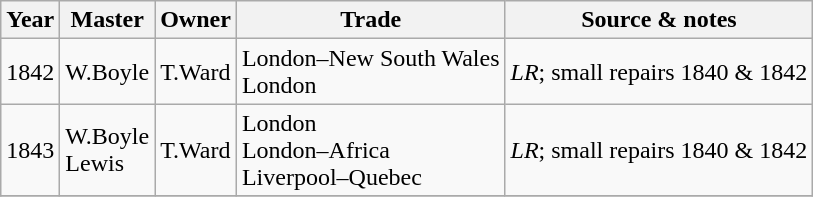<table class=" wikitable">
<tr>
<th>Year</th>
<th>Master</th>
<th>Owner</th>
<th>Trade</th>
<th>Source & notes</th>
</tr>
<tr>
<td>1842</td>
<td>W.Boyle</td>
<td>T.Ward</td>
<td>London–New South Wales<br>London</td>
<td><em>LR</em>; small repairs 1840 & 1842</td>
</tr>
<tr>
<td>1843</td>
<td>W.Boyle<br>Lewis</td>
<td>T.Ward</td>
<td>London<br>London–Africa<br>Liverpool–Quebec</td>
<td><em>LR</em>; small repairs 1840 & 1842</td>
</tr>
<tr>
</tr>
</table>
